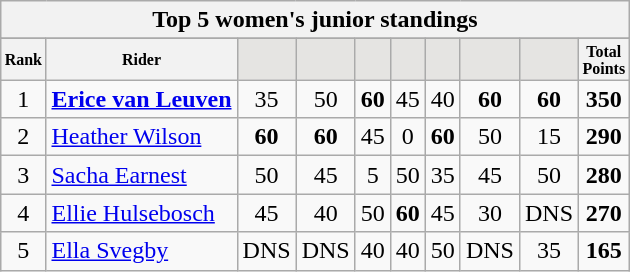<table class="wikitable sortable">
<tr>
<th colspan=27 align="center"><strong>Top 5 women's junior standings</strong></th>
</tr>
<tr>
</tr>
<tr style="font-size:8pt;font-weight:bold">
<th align="center">Rank</th>
<th align="center">Rider</th>
<th class=unsortable style="background:#E5E4E2;"><small></small></th>
<th class=unsortable style="background:#E5E4E2;"><small></small></th>
<th class=unsortable style="background:#E5E4E2;"><small></small></th>
<th class=unsortable style="background:#E5E4E2;"><small></small></th>
<th class=unsortable style="background:#E5E4E2;"><small></small></th>
<th class=unsortable style="background:#E5E4E2;"><small></small></th>
<th class=unsortable style="background:#E5E4E2;"><small></small></th>
<th align="center">Total<br>Points</th>
</tr>
<tr>
<td align=center>1</td>
<td> <strong><a href='#'>Erice van Leuven</a></strong></td>
<td align=center>35</td>
<td align=center>50</td>
<td align=center><strong>60</strong></td>
<td align=center>45</td>
<td align=center>40</td>
<td align=center><strong>60</strong></td>
<td align=center><strong>60</strong></td>
<td align=center><strong>350</strong></td>
</tr>
<tr>
<td align=center>2</td>
<td> <a href='#'>Heather Wilson</a></td>
<td align=center><strong>60</strong></td>
<td align=center><strong>60</strong></td>
<td align=center>45</td>
<td align=center>0</td>
<td align=center><strong>60</strong></td>
<td align=center>50</td>
<td align=center>15</td>
<td align=center><strong>290</strong></td>
</tr>
<tr>
<td align=center>3</td>
<td> <a href='#'>Sacha Earnest</a></td>
<td align=center>50</td>
<td align=center>45</td>
<td align=center>5</td>
<td align=center>50</td>
<td align=center>35</td>
<td align=center>45</td>
<td align=center>50</td>
<td align=center><strong>280</strong></td>
</tr>
<tr>
<td align=center>4</td>
<td> <a href='#'>Ellie Hulsebosch</a></td>
<td align=center>45</td>
<td align=center>40</td>
<td align=center>50</td>
<td align=center><strong>60</strong></td>
<td align=center>45</td>
<td align=center>30</td>
<td align=center>DNS</td>
<td align=center><strong>270</strong></td>
</tr>
<tr>
<td align=center>5</td>
<td> <a href='#'>Ella Svegby</a></td>
<td align=center>DNS</td>
<td align=center>DNS</td>
<td align=center>40</td>
<td align=center>40</td>
<td align=center>50</td>
<td align=center>DNS</td>
<td align=center>35</td>
<td align=center><strong>165</strong><br></td>
</tr>
</table>
